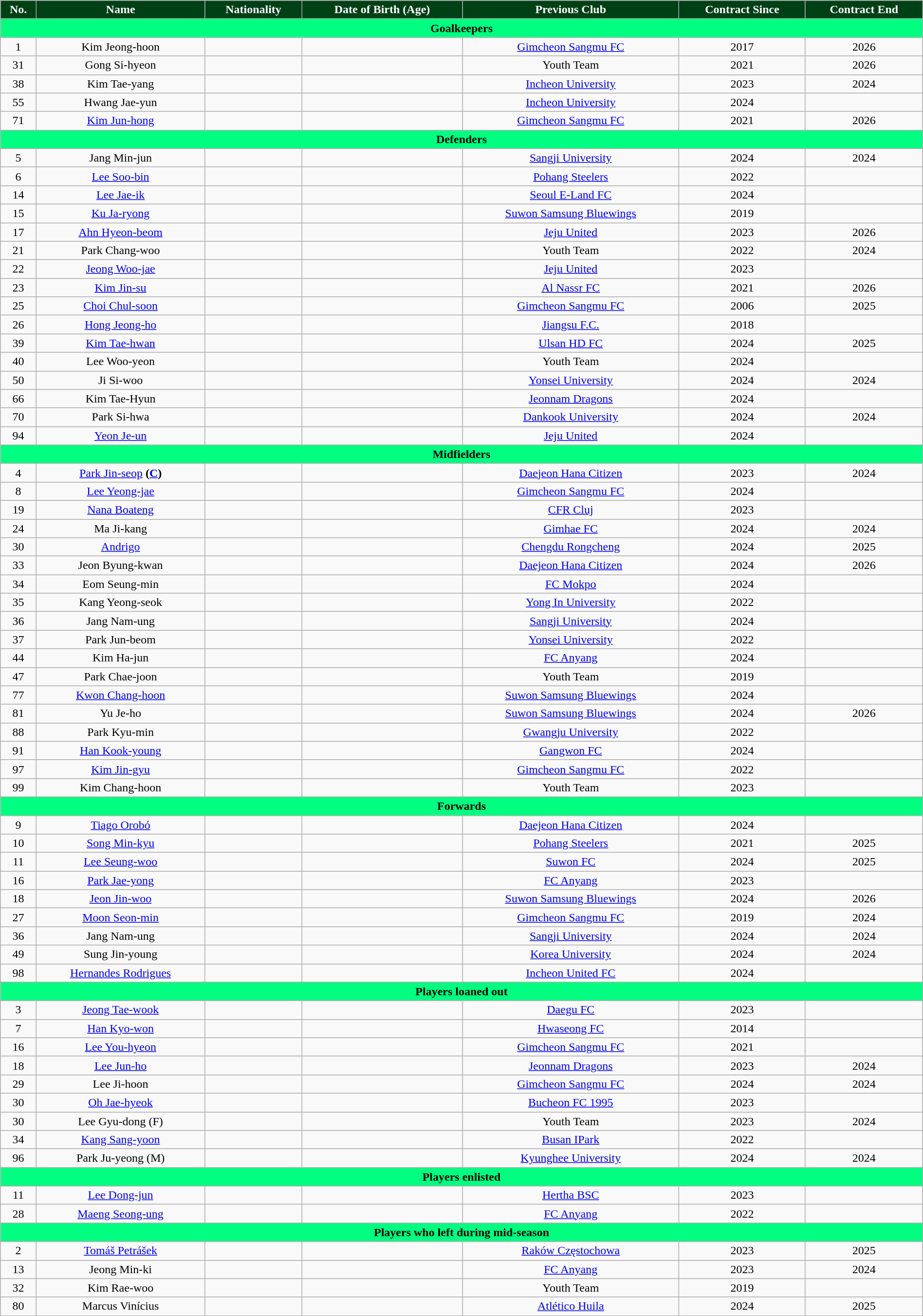<table class="wikitable" style="text-align:center; font-size:100%; width:100%;">
<tr>
<th style="background:#004015; color:white; text-align:center;">No.</th>
<th style="background:#004015; color:white; text-align:center;">Name</th>
<th style="background:#004015; color:white; text-align:center;">Nationality</th>
<th style="background:#004015; color:white; text-align:center;">Date of Birth (Age)</th>
<th style="background:#004015; color:white; text-align:center;">Previous Club</th>
<th style="background:#004015; color:white; text-align:center;">Contract Since</th>
<th style="background:#004015; color:white; text-align:center;">Contract End</th>
</tr>
<tr>
<th colspan="8" style="background:#00FF80; color:black; text-align:center;">Goalkeepers</th>
</tr>
<tr>
<td>1</td>
<td>Kim Jeong-hoon</td>
<td></td>
<td></td>
<td> <a href='#'>Gimcheon Sangmu FC</a></td>
<td>2017</td>
<td>2026</td>
</tr>
<tr>
<td>31</td>
<td>Gong Si-hyeon</td>
<td></td>
<td></td>
<td>Youth Team</td>
<td>2021</td>
<td>2026</td>
</tr>
<tr>
<td>38</td>
<td>Kim Tae-yang</td>
<td></td>
<td></td>
<td> <a href='#'>Incheon University</a></td>
<td>2023</td>
<td>2024</td>
</tr>
<tr>
<td>55</td>
<td>Hwang Jae-yun</td>
<td></td>
<td></td>
<td> <a href='#'>Incheon University</a></td>
<td>2024</td>
<td></td>
</tr>
<tr>
<td>71</td>
<td><a href='#'>Kim Jun-hong</a></td>
<td></td>
<td></td>
<td> <a href='#'>Gimcheon Sangmu FC</a></td>
<td>2021</td>
<td>2026</td>
</tr>
<tr>
<th colspan="8" style="background:#00FF80; color:black; text-align:center;">Defenders</th>
</tr>
<tr>
<td>5</td>
<td>Jang Min-jun</td>
<td></td>
<td></td>
<td> <a href='#'>Sangji University</a></td>
<td>2024</td>
<td>2024</td>
</tr>
<tr>
<td>6</td>
<td><a href='#'>Lee Soo-bin</a></td>
<td></td>
<td></td>
<td> <a href='#'>Pohang Steelers</a></td>
<td>2022</td>
<td></td>
</tr>
<tr>
<td>14</td>
<td><a href='#'>Lee Jae-ik</a></td>
<td></td>
<td></td>
<td> <a href='#'>Seoul E-Land FC</a></td>
<td>2024</td>
<td></td>
</tr>
<tr>
<td>15</td>
<td><a href='#'>Ku Ja-ryong</a></td>
<td></td>
<td></td>
<td> <a href='#'>Suwon Samsung Bluewings</a></td>
<td>2019</td>
<td></td>
</tr>
<tr>
<td>17</td>
<td><a href='#'>Ahn Hyeon-beom</a></td>
<td></td>
<td></td>
<td> <a href='#'>Jeju United</a></td>
<td>2023</td>
<td>2026</td>
</tr>
<tr>
<td>21</td>
<td>Park Chang-woo</td>
<td></td>
<td></td>
<td>Youth Team</td>
<td>2022</td>
<td>2024</td>
</tr>
<tr>
<td>22</td>
<td><a href='#'>Jeong Woo-jae</a></td>
<td></td>
<td></td>
<td> <a href='#'>Jeju United</a></td>
<td>2023</td>
<td></td>
</tr>
<tr>
<td>23</td>
<td><a href='#'>Kim Jin-su</a></td>
<td></td>
<td></td>
<td> <a href='#'>Al Nassr FC</a></td>
<td>2021</td>
<td>2026</td>
</tr>
<tr>
<td>25</td>
<td><a href='#'>Choi Chul-soon</a></td>
<td></td>
<td></td>
<td> <a href='#'>Gimcheon Sangmu FC</a></td>
<td>2006</td>
<td>2025</td>
</tr>
<tr>
<td>26</td>
<td><a href='#'>Hong Jeong-ho</a></td>
<td></td>
<td></td>
<td> <a href='#'>Jiangsu F.C.</a></td>
<td>2018</td>
<td></td>
</tr>
<tr>
<td>39</td>
<td><a href='#'>Kim Tae-hwan</a></td>
<td></td>
<td></td>
<td> <a href='#'>Ulsan HD FC</a></td>
<td>2024</td>
<td>2025</td>
</tr>
<tr>
<td>40</td>
<td>Lee Woo-yeon</td>
<td></td>
<td></td>
<td>Youth Team</td>
<td>2024</td>
<td></td>
</tr>
<tr>
<td>50</td>
<td>Ji Si-woo</td>
<td></td>
<td></td>
<td> <a href='#'>Yonsei University</a></td>
<td>2024</td>
<td>2024</td>
</tr>
<tr>
<td>66</td>
<td>Kim Tae-Hyun</td>
<td></td>
<td></td>
<td> <a href='#'>Jeonnam Dragons</a></td>
<td>2024</td>
<td></td>
</tr>
<tr>
<td>70</td>
<td>Park Si-hwa</td>
<td></td>
<td></td>
<td> <a href='#'>Dankook University</a></td>
<td>2024</td>
<td>2024</td>
</tr>
<tr>
<td>94</td>
<td><a href='#'>Yeon Je-un</a></td>
<td></td>
<td></td>
<td> <a href='#'>Jeju United</a></td>
<td>2024</td>
<td></td>
</tr>
<tr>
<th colspan="8" style="background:#00FF80; color:black; text-align:center;">Midfielders</th>
</tr>
<tr>
<td>4</td>
<td><a href='#'>Park Jin-seop</a> <strong>(<a href='#'>C</a>)</strong></td>
<td></td>
<td></td>
<td> <a href='#'>Daejeon Hana Citizen</a></td>
<td>2023</td>
<td>2024</td>
</tr>
<tr>
<td>8</td>
<td><a href='#'>Lee Yeong-jae</a></td>
<td></td>
<td></td>
<td> <a href='#'>Gimcheon Sangmu FC</a></td>
<td>2024</td>
<td></td>
</tr>
<tr>
<td>19</td>
<td><a href='#'>Nana Boateng</a></td>
<td></td>
<td></td>
<td> <a href='#'>CFR Cluj</a></td>
<td>2023</td>
<td></td>
</tr>
<tr>
<td>24</td>
<td>Ma Ji-kang</td>
<td></td>
<td></td>
<td> <a href='#'>Gimhae FC</a></td>
<td>2024</td>
<td>2024</td>
</tr>
<tr>
<td>30</td>
<td><a href='#'>Andrigo</a></td>
<td></td>
<td></td>
<td> <a href='#'>Chengdu Rongcheng</a></td>
<td>2024</td>
<td>2025</td>
</tr>
<tr>
<td>33</td>
<td>Jeon Byung-kwan</td>
<td></td>
<td></td>
<td> <a href='#'>Daejeon Hana Citizen</a></td>
<td>2024</td>
<td>2026</td>
</tr>
<tr>
<td>34</td>
<td>Eom Seung-min</td>
<td></td>
<td></td>
<td> <a href='#'>FC Mokpo</a></td>
<td>2024</td>
<td></td>
</tr>
<tr>
<td>35</td>
<td>Kang Yeong-seok</td>
<td></td>
<td></td>
<td> <a href='#'>Yong In University</a></td>
<td>2022</td>
<td></td>
</tr>
<tr>
<td>36</td>
<td>Jang Nam-ung</td>
<td></td>
<td></td>
<td> <a href='#'>Sangji University</a></td>
<td>2024</td>
<td></td>
</tr>
<tr>
<td>37</td>
<td>Park Jun-beom</td>
<td></td>
<td></td>
<td> <a href='#'>Yonsei University</a></td>
<td>2022</td>
<td></td>
</tr>
<tr>
<td>44</td>
<td>Kim Ha-jun</td>
<td></td>
<td></td>
<td> <a href='#'>FC Anyang</a></td>
<td>2024</td>
<td></td>
</tr>
<tr>
<td>47</td>
<td>Park Chae-joon</td>
<td></td>
<td></td>
<td>Youth Team</td>
<td>2019</td>
<td></td>
</tr>
<tr>
<td>77</td>
<td><a href='#'>Kwon Chang-hoon</a></td>
<td></td>
<td></td>
<td> <a href='#'>Suwon Samsung Bluewings</a></td>
<td>2024</td>
<td></td>
</tr>
<tr>
<td>81</td>
<td>Yu Je-ho</td>
<td></td>
<td></td>
<td> <a href='#'>Suwon Samsung Bluewings</a></td>
<td>2024</td>
<td>2026</td>
</tr>
<tr>
<td>88</td>
<td>Park Kyu-min</td>
<td></td>
<td></td>
<td> <a href='#'>Gwangju University</a></td>
<td>2022</td>
<td></td>
</tr>
<tr>
<td>91</td>
<td><a href='#'>Han Kook-young</a></td>
<td></td>
<td></td>
<td> <a href='#'>Gangwon FC</a></td>
<td>2024</td>
<td></td>
</tr>
<tr>
<td>97</td>
<td><a href='#'>Kim Jin-gyu</a></td>
<td></td>
<td></td>
<td> <a href='#'>Gimcheon Sangmu FC</a></td>
<td>2022</td>
<td></td>
</tr>
<tr>
<td>99</td>
<td>Kim Chang-hoon</td>
<td></td>
<td></td>
<td>Youth Team</td>
<td>2023</td>
<td></td>
</tr>
<tr>
<th colspan="8" style="background:#00FF80; color:black; text-align:center;">Forwards</th>
</tr>
<tr>
<td>9</td>
<td><a href='#'>Tiago Orobó</a></td>
<td></td>
<td></td>
<td> <a href='#'>Daejeon Hana Citizen</a></td>
<td>2024</td>
<td></td>
</tr>
<tr>
<td>10</td>
<td><a href='#'>Song Min-kyu</a></td>
<td></td>
<td></td>
<td> <a href='#'>Pohang Steelers</a></td>
<td>2021</td>
<td>2025</td>
</tr>
<tr>
<td>11</td>
<td><a href='#'>Lee Seung-woo</a></td>
<td></td>
<td></td>
<td> <a href='#'>Suwon FC</a></td>
<td>2024</td>
<td>2025</td>
</tr>
<tr>
<td>16</td>
<td><a href='#'>Park Jae-yong</a></td>
<td></td>
<td></td>
<td> <a href='#'>FC Anyang</a></td>
<td>2023</td>
<td></td>
</tr>
<tr>
<td>18</td>
<td><a href='#'>Jeon Jin-woo</a></td>
<td></td>
<td></td>
<td> <a href='#'>Suwon Samsung Bluewings</a></td>
<td>2024</td>
<td>2026</td>
</tr>
<tr>
<td>27</td>
<td><a href='#'>Moon Seon-min</a></td>
<td></td>
<td></td>
<td> <a href='#'>Gimcheon Sangmu FC</a></td>
<td>2019</td>
<td>2024</td>
</tr>
<tr>
<td>36</td>
<td>Jang Nam-ung</td>
<td></td>
<td></td>
<td> <a href='#'>Sangji University</a></td>
<td>2024</td>
<td>2024</td>
</tr>
<tr>
<td>49</td>
<td>Sung Jin-young</td>
<td></td>
<td></td>
<td> <a href='#'>Korea University</a></td>
<td>2024</td>
<td>2024</td>
</tr>
<tr>
<td>98</td>
<td><a href='#'>Hernandes Rodrigues</a></td>
<td></td>
<td></td>
<td> <a href='#'>Incheon United FC</a></td>
<td>2024</td>
<td></td>
</tr>
<tr>
<th colspan="8" style="background:#00FF80; color:black; text-align:center;">Players loaned out</th>
</tr>
<tr>
<td>3</td>
<td><a href='#'>Jeong Tae-wook</a></td>
<td></td>
<td></td>
<td> <a href='#'>Daegu FC</a></td>
<td>2023</td>
<td></td>
</tr>
<tr>
<td>7</td>
<td><a href='#'>Han Kyo-won</a></td>
<td></td>
<td></td>
<td> <a href='#'>Hwaseong FC</a></td>
<td>2014</td>
<td></td>
</tr>
<tr>
<td>16</td>
<td><a href='#'>Lee You-hyeon</a></td>
<td></td>
<td></td>
<td> <a href='#'>Gimcheon Sangmu FC</a></td>
<td>2021</td>
<td></td>
</tr>
<tr>
<td>18</td>
<td><a href='#'>Lee Jun-ho</a></td>
<td></td>
<td></td>
<td> <a href='#'>Jeonnam Dragons</a></td>
<td>2023</td>
<td>2024</td>
</tr>
<tr>
<td>29</td>
<td>Lee Ji-hoon</td>
<td></td>
<td></td>
<td> <a href='#'>Gimcheon Sangmu FC</a></td>
<td>2024</td>
<td>2024</td>
</tr>
<tr>
<td>30</td>
<td><a href='#'>Oh Jae-hyeok</a></td>
<td></td>
<td></td>
<td> <a href='#'>Bucheon FC 1995</a></td>
<td>2023</td>
<td></td>
</tr>
<tr>
<td>30</td>
<td>Lee Gyu-dong (F)</td>
<td></td>
<td></td>
<td>Youth Team</td>
<td>2023</td>
<td>2024</td>
</tr>
<tr>
<td>34</td>
<td><a href='#'>Kang Sang-yoon</a></td>
<td></td>
<td></td>
<td> <a href='#'>Busan IPark</a></td>
<td>2022</td>
<td></td>
</tr>
<tr>
<td>96</td>
<td>Park Ju-yeong (M)</td>
<td></td>
<td></td>
<td> <a href='#'>Kyunghee University</a></td>
<td>2024</td>
<td>2024</td>
</tr>
<tr>
<th colspan="8" style="background:#00FF80; color:black; text-align:center;">Players enlisted</th>
</tr>
<tr>
<td>11</td>
<td><a href='#'>Lee Dong-jun</a></td>
<td></td>
<td></td>
<td> <a href='#'>Hertha BSC</a></td>
<td>2023</td>
<td></td>
</tr>
<tr>
<td>28</td>
<td><a href='#'>Maeng Seong-ung</a></td>
<td></td>
<td></td>
<td> <a href='#'>FC Anyang</a></td>
<td>2022</td>
<td></td>
</tr>
<tr>
<th colspan="8" style="background:#00FF80; color:black; text-align:center;">Players who left during mid-season</th>
</tr>
<tr>
<td>2</td>
<td><a href='#'>Tomáš Petrášek</a></td>
<td></td>
<td></td>
<td> <a href='#'>Raków Częstochowa</a></td>
<td>2023</td>
<td>2025</td>
</tr>
<tr>
<td>13</td>
<td>Jeong Min-ki</td>
<td></td>
<td></td>
<td> <a href='#'>FC Anyang</a></td>
<td>2023</td>
<td>2024</td>
</tr>
<tr>
<td>32</td>
<td>Kim Rae-woo</td>
<td></td>
<td></td>
<td>Youth Team</td>
<td>2019</td>
<td></td>
</tr>
<tr>
<td>80</td>
<td>Marcus Vinícius</td>
<td></td>
<td></td>
<td> <a href='#'>Atlético Huila</a></td>
<td>2024</td>
<td>2025</td>
</tr>
<tr>
</tr>
</table>
